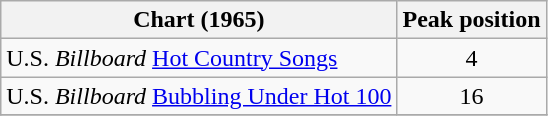<table class="wikitable" border="1">
<tr>
<th align="left">Chart (1965)</th>
<th align="center">Peak position</th>
</tr>
<tr>
<td align="left">U.S. <em>Billboard</em> <a href='#'>Hot Country Songs</a></td>
<td align="center">4</td>
</tr>
<tr>
<td align="left">U.S. <em>Billboard</em> <a href='#'>Bubbling Under Hot 100</a></td>
<td align="center">16</td>
</tr>
<tr>
</tr>
</table>
